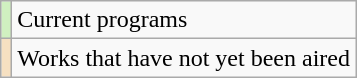<table class="wikitable">
<tr>
<td style="background:#d0f0c0;"></td>
<td>Current programs</td>
</tr>
<tr>
<td style="background:#F6E0C1;"></td>
<td>Works that have not yet been aired</td>
</tr>
</table>
